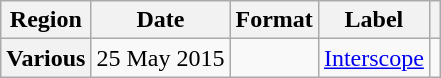<table class="wikitable plainrowheaders">
<tr>
<th scope="col">Region</th>
<th scope="col">Date</th>
<th scope="col">Format</th>
<th scope="col">Label</th>
<th scope="col"></th>
</tr>
<tr>
<th scope="row">Various</th>
<td>25 May 2015</td>
<td></td>
<td><a href='#'>Interscope</a></td>
<td align="center"></td>
</tr>
</table>
